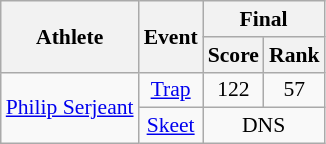<table class="wikitable" style="font-size:90%">
<tr>
<th rowspan="2">Athlete</th>
<th rowspan="2">Event</th>
<th colspan="2">Final</th>
</tr>
<tr>
<th>Score</th>
<th>Rank</th>
</tr>
<tr align=center>
<td style="text-align:left;" rowspan="2"><a href='#'>Philip Serjeant</a></td>
<td><a href='#'>Trap</a></td>
<td style="text-align:center;">122</td>
<td style="text-align:center;">57</td>
</tr>
<tr align=center>
<td><a href='#'>Skeet</a></td>
<td colspan=2>DNS</td>
</tr>
</table>
